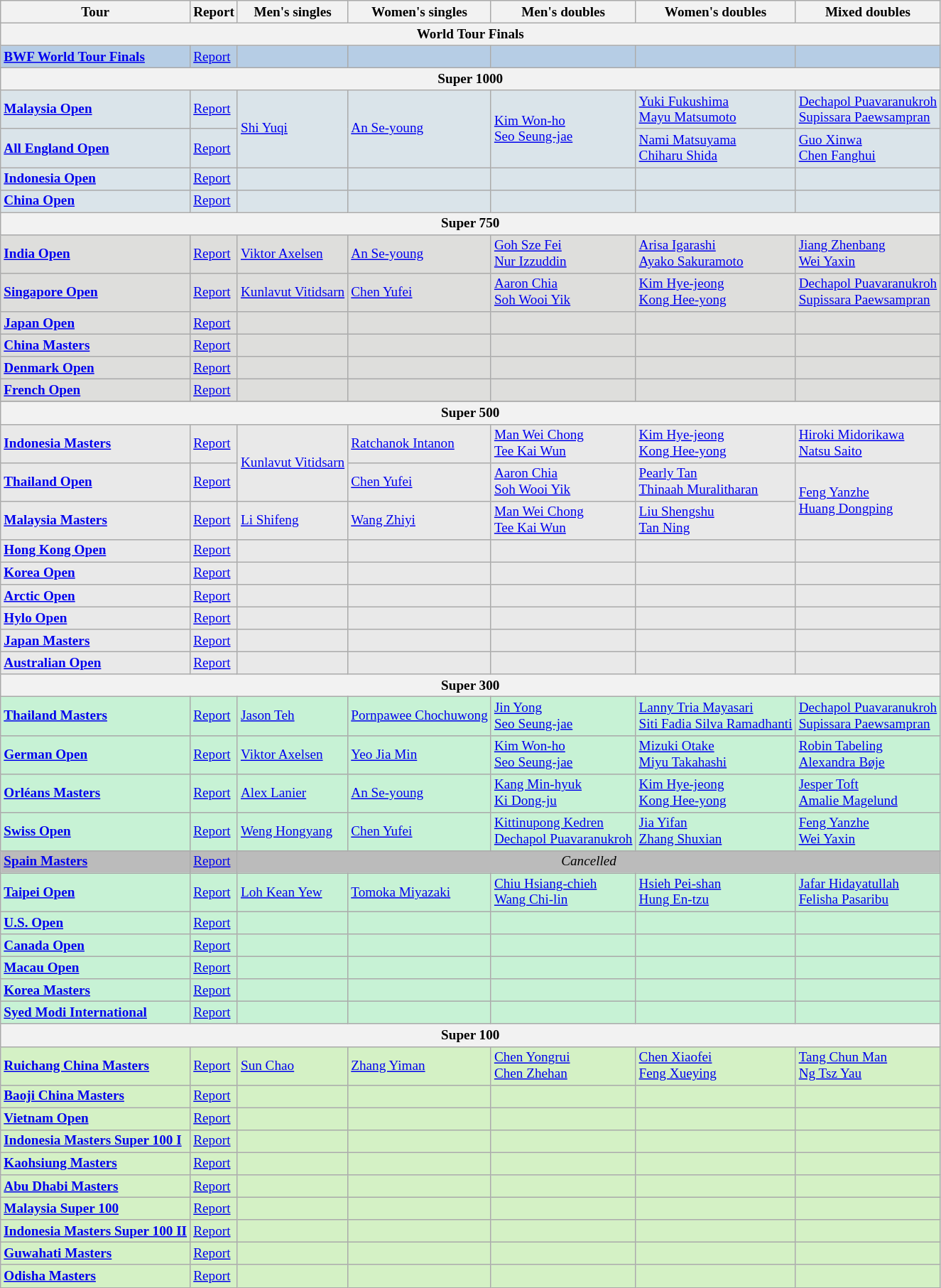<table class="wikitable"style="font-size:80%">
<tr>
<th>Tour</th>
<th>Report</th>
<th>Men's singles</th>
<th>Women's singles</th>
<th>Men's doubles</th>
<th>Women's doubles</th>
<th>Mixed doubles</th>
</tr>
<tr>
<th colspan="7">World Tour Finals</th>
</tr>
<tr bgcolor="#B6CDE5">
<td><strong><a href='#'>BWF World Tour Finals</a></strong></td>
<td><a href='#'>Report</a></td>
<td></td>
<td></td>
<td> <br></td>
<td> <br></td>
<td> <br></td>
</tr>
<tr>
<th colspan="7">Super 1000</th>
</tr>
<tr bgcolor="#DAE4EA">
<td><strong><a href='#'>Malaysia Open</a></strong></td>
<td><a href='#'>Report</a></td>
<td rowspan="2"> <a href='#'>Shi Yuqi</a></td>
<td rowspan="2"> <a href='#'>An Se-young</a></td>
<td rowspan="2"> <a href='#'>Kim Won-ho</a><br> <a href='#'>Seo Seung-jae</a></td>
<td> <a href='#'>Yuki Fukushima</a><br> <a href='#'>Mayu Matsumoto</a></td>
<td> <a href='#'>Dechapol Puavaranukroh</a><br> <a href='#'>Supissara Paewsampran</a></td>
</tr>
<tr bgcolor="#DAE4EA">
<td><strong><a href='#'>All England Open</a></strong></td>
<td><a href='#'>Report</a></td>
<td> <a href='#'>Nami Matsuyama</a><br> <a href='#'>Chiharu Shida</a></td>
<td> <a href='#'>Guo Xinwa</a><br> <a href='#'>Chen Fanghui</a></td>
</tr>
<tr bgcolor="#DAE4EA">
<td><strong><a href='#'>Indonesia Open</a></strong></td>
<td><a href='#'>Report</a></td>
<td></td>
<td></td>
<td> <br></td>
<td> <br></td>
<td> <br></td>
</tr>
<tr bgcolor="#DAE4EA">
<td><strong><a href='#'>China Open</a></strong></td>
<td><a href='#'>Report</a></td>
<td></td>
<td></td>
<td> <br></td>
<td> <br></td>
<td> <br></td>
</tr>
<tr>
<th colspan="7">Super 750</th>
</tr>
<tr bgcolor="#DEDEDC">
<td><strong><a href='#'>India Open</a></strong></td>
<td><a href='#'>Report</a></td>
<td> <a href='#'>Viktor Axelsen</a></td>
<td> <a href='#'>An Se-young</a></td>
<td> <a href='#'>Goh Sze Fei</a><br> <a href='#'>Nur Izzuddin</a></td>
<td> <a href='#'>Arisa Igarashi</a><br> <a href='#'>Ayako Sakuramoto</a></td>
<td> <a href='#'>Jiang Zhenbang</a><br> <a href='#'>Wei Yaxin</a></td>
</tr>
<tr bgcolor="#DEDEDC">
<td><strong><a href='#'>Singapore Open</a></strong></td>
<td><a href='#'>Report</a></td>
<td> <a href='#'>Kunlavut Vitidsarn</a></td>
<td> <a href='#'>Chen Yufei</a></td>
<td> <a href='#'>Aaron Chia</a><br> <a href='#'>Soh Wooi Yik</a></td>
<td> <a href='#'>Kim Hye-jeong</a><br> <a href='#'>Kong Hee-yong</a></td>
<td> <a href='#'>Dechapol Puavaranukroh</a><br> <a href='#'>Supissara Paewsampran</a></td>
</tr>
<tr bgcolor="#DEDEDC">
<td><strong><a href='#'>Japan Open</a></strong></td>
<td><a href='#'>Report</a></td>
<td></td>
<td></td>
<td> <br></td>
<td> <br></td>
<td> <br></td>
</tr>
<tr bgcolor="#DEDEDC">
<td><strong><a href='#'>China Masters</a></strong></td>
<td><a href='#'>Report</a></td>
<td></td>
<td></td>
<td> <br></td>
<td> <br></td>
<td> <br></td>
</tr>
<tr bgcolor="DEDEDC">
<td><strong><a href='#'>Denmark Open</a></strong></td>
<td><a href='#'>Report</a></td>
<td></td>
<td></td>
<td> <br></td>
<td> <br></td>
<td> <br></td>
</tr>
<tr bgcolor="#DEDEDC">
<td><strong><a href='#'>French Open</a></strong></td>
<td><a href='#'>Report</a></td>
<td></td>
<td></td>
<td> <br></td>
<td> <br></td>
<td> <br></td>
</tr>
<tr>
</tr>
<tr>
<th colspan="7">Super 500</th>
</tr>
<tr bgcolor="#E9E9E9">
<td><strong><a href='#'>Indonesia Masters</a></strong></td>
<td><a href='#'>Report</a></td>
<td rowspan="2"> <a href='#'>Kunlavut Vitidsarn</a></td>
<td> <a href='#'>Ratchanok Intanon</a></td>
<td> <a href='#'>Man Wei Chong</a><br> <a href='#'>Tee Kai Wun</a></td>
<td> <a href='#'>Kim Hye-jeong</a><br> <a href='#'>Kong Hee-yong</a></td>
<td> <a href='#'>Hiroki Midorikawa</a><br> <a href='#'>Natsu Saito</a></td>
</tr>
<tr bgcolor="#E9E9E9">
<td><strong><a href='#'>Thailand Open</a></strong></td>
<td><a href='#'>Report</a></td>
<td> <a href='#'>Chen Yufei</a></td>
<td> <a href='#'>Aaron Chia</a><br> <a href='#'>Soh Wooi Yik</a></td>
<td> <a href='#'>Pearly Tan</a><br> <a href='#'>Thinaah Muralitharan</a></td>
<td rowspan="2"> <a href='#'>Feng Yanzhe</a><br> <a href='#'>Huang Dongping</a></td>
</tr>
<tr bgcolor="#E9E9E9">
<td><strong><a href='#'>Malaysia Masters</a></strong></td>
<td><a href='#'>Report</a></td>
<td> <a href='#'>Li Shifeng</a></td>
<td> <a href='#'>Wang Zhiyi</a></td>
<td> <a href='#'>Man Wei Chong</a><br> <a href='#'>Tee Kai Wun</a></td>
<td> <a href='#'>Liu Shengshu</a><br> <a href='#'>Tan Ning</a></td>
</tr>
<tr bgcolor="#E9E9E9">
<td><strong><a href='#'>Hong Kong Open</a></strong></td>
<td><a href='#'>Report</a></td>
<td></td>
<td></td>
<td> <br></td>
<td> <br></td>
<td> <br></td>
</tr>
<tr bgcolor="#E9E9E9">
<td><strong><a href='#'>Korea Open</a></strong></td>
<td><a href='#'>Report</a></td>
<td></td>
<td></td>
<td> <br></td>
<td> <br></td>
<td> <br></td>
</tr>
<tr bgcolor="#E9E9E9">
<td><strong><a href='#'>Arctic Open</a></strong></td>
<td><a href='#'>Report</a></td>
<td></td>
<td></td>
<td> <br></td>
<td> <br></td>
<td> <br></td>
</tr>
<tr bgcolor="#E9E9E9">
<td><strong><a href='#'>Hylo Open</a></strong></td>
<td><a href='#'>Report</a></td>
<td></td>
<td></td>
<td> <br></td>
<td> <br></td>
<td> <br></td>
</tr>
<tr bgcolor="#E9E9E9">
<td><strong><a href='#'>Japan Masters</a></strong></td>
<td><a href='#'>Report</a></td>
<td></td>
<td></td>
<td> <br></td>
<td> <br></td>
<td> <br></td>
</tr>
<tr bgcolor="#E9E9E9">
<td><strong><a href='#'>Australian Open</a></strong></td>
<td><a href='#'>Report</a></td>
<td></td>
<td></td>
<td> <br></td>
<td> <br></td>
<td> <br></td>
</tr>
<tr>
<th colspan="7">Super 300</th>
</tr>
<tr bgcolor="#C7F2D5">
<td><strong><a href='#'>Thailand Masters</a></strong></td>
<td><a href='#'>Report</a></td>
<td> <a href='#'>Jason Teh</a></td>
<td> <a href='#'>Pornpawee Chochuwong</a></td>
<td> <a href='#'>Jin Yong</a><br> <a href='#'>Seo Seung-jae</a></td>
<td> <a href='#'>Lanny Tria Mayasari</a><br> <a href='#'>Siti Fadia Silva Ramadhanti</a></td>
<td> <a href='#'>Dechapol Puavaranukroh</a><br> <a href='#'>Supissara Paewsampran</a></td>
</tr>
<tr bgcolor="#C7F2D5">
<td><strong><a href='#'>German Open</a></strong></td>
<td><a href='#'>Report</a></td>
<td> <a href='#'>Viktor Axelsen</a></td>
<td> <a href='#'>Yeo Jia Min</a></td>
<td> <a href='#'>Kim Won-ho</a><br> <a href='#'>Seo Seung-jae</a></td>
<td> <a href='#'>Mizuki Otake</a><br> <a href='#'>Miyu Takahashi</a></td>
<td> <a href='#'>Robin Tabeling</a><br> <a href='#'>Alexandra Bøje</a></td>
</tr>
<tr bgcolor="#C7F2D5">
<td><strong><a href='#'>Orléans Masters</a></strong></td>
<td><a href='#'>Report</a></td>
<td> <a href='#'>Alex Lanier</a></td>
<td> <a href='#'>An Se-young</a></td>
<td> <a href='#'>Kang Min-hyuk</a><br> <a href='#'>Ki Dong-ju</a></td>
<td> <a href='#'>Kim Hye-jeong</a><br> <a href='#'>Kong Hee-yong</a></td>
<td> <a href='#'>Jesper Toft</a><br> <a href='#'>Amalie Magelund</a></td>
</tr>
<tr bgcolor="#C7F2D5">
<td><strong><a href='#'>Swiss Open</a></strong></td>
<td><a href='#'>Report</a></td>
<td> <a href='#'>Weng Hongyang</a></td>
<td> <a href='#'>Chen Yufei</a></td>
<td> <a href='#'>Kittinupong Kedren</a><br> <a href='#'>Dechapol Puavaranukroh</a></td>
<td> <a href='#'>Jia Yifan</a><br> <a href='#'>Zhang Shuxian</a></td>
<td> <a href='#'>Feng Yanzhe</a><br> <a href='#'>Wei Yaxin</a></td>
</tr>
<tr bgcolor="#BBBBBB">
<td><strong><a href='#'>Spain Masters</a></strong></td>
<td><a href='#'>Report</a></td>
<td align="center" colspan="5"><em>Cancelled</em></td>
</tr>
<tr bgcolor="#C7F2D5">
<td><strong><a href='#'>Taipei Open</a></strong></td>
<td><a href='#'>Report</a></td>
<td> <a href='#'>Loh Kean Yew</a></td>
<td> <a href='#'>Tomoka Miyazaki</a></td>
<td> <a href='#'>Chiu Hsiang-chieh</a><br> <a href='#'>Wang Chi-lin</a></td>
<td> <a href='#'>Hsieh Pei-shan</a><br> <a href='#'>Hung En-tzu</a></td>
<td> <a href='#'>Jafar Hidayatullah</a><br> <a href='#'>Felisha Pasaribu</a></td>
</tr>
<tr bgcolor="#C7F2D5">
<td><strong><a href='#'>U.S. Open</a></strong></td>
<td><a href='#'>Report</a></td>
<td></td>
<td></td>
<td> <br></td>
<td> <br></td>
<td> <br></td>
</tr>
<tr bgcolor="#C7F2D5">
<td><strong><a href='#'>Canada Open</a></strong></td>
<td><a href='#'>Report</a></td>
<td></td>
<td></td>
<td> <br></td>
<td> <br></td>
<td> <br></td>
</tr>
<tr bgcolor="#C7F2D5">
<td><strong><a href='#'>Macau Open</a></strong></td>
<td><a href='#'>Report</a></td>
<td></td>
<td></td>
<td> <br></td>
<td> <br></td>
<td> <br></td>
</tr>
<tr bgcolor="#C7F2D5">
<td><strong><a href='#'>Korea Masters</a></strong></td>
<td><a href='#'>Report</a></td>
<td></td>
<td></td>
<td> <br></td>
<td> <br></td>
<td> <br></td>
</tr>
<tr bgcolor="#C7F2D5">
<td><strong><a href='#'>Syed Modi International</a></strong></td>
<td><a href='#'>Report</a></td>
<td></td>
<td></td>
<td> <br></td>
<td> <br></td>
<td> <br></td>
</tr>
<tr>
<th colspan="7">Super 100</th>
</tr>
<tr bgcolor="#D4F1C5">
<td><strong><a href='#'>Ruichang China Masters</a></strong></td>
<td><a href='#'>Report</a></td>
<td> <a href='#'>Sun Chao</a></td>
<td> <a href='#'>Zhang Yiman</a></td>
<td> <a href='#'>Chen Yongrui</a><br> <a href='#'>Chen Zhehan</a></td>
<td> <a href='#'>Chen Xiaofei</a><br> <a href='#'>Feng Xueying</a></td>
<td> <a href='#'>Tang Chun Man</a><br> <a href='#'>Ng Tsz Yau</a></td>
</tr>
<tr bgcolor="#D4F1C5">
<td><strong><a href='#'>Baoji China Masters</a></strong></td>
<td><a href='#'>Report</a></td>
<td></td>
<td></td>
<td> <br></td>
<td> <br></td>
<td> <br></td>
</tr>
<tr bgcolor="#D4F1C5">
<td><strong><a href='#'>Vietnam Open</a></strong></td>
<td><a href='#'>Report</a></td>
<td></td>
<td></td>
<td> <br></td>
<td> <br></td>
<td> <br></td>
</tr>
<tr bgcolor="#D4F1C5">
<td><strong><a href='#'>Indonesia Masters Super 100 I</a></strong></td>
<td><a href='#'>Report</a></td>
<td></td>
<td></td>
<td> <br></td>
<td> <br></td>
<td> <br></td>
</tr>
<tr bgcolor="#D4F1C5">
<td><strong><a href='#'>Kaohsiung Masters</a></strong></td>
<td><a href='#'>Report</a></td>
<td></td>
<td></td>
<td> <br></td>
<td> <br></td>
<td> <br></td>
</tr>
<tr bgcolor="#D4F1C5">
<td><strong><a href='#'>Abu Dhabi Masters</a></strong></td>
<td><a href='#'>Report</a></td>
<td></td>
<td></td>
<td> <br></td>
<td> <br></td>
<td> <br></td>
</tr>
<tr bgcolor="#D4F1C5">
<td><strong><a href='#'>Malaysia Super 100</a></strong></td>
<td><a href='#'>Report</a></td>
<td></td>
<td></td>
<td> <br></td>
<td> <br></td>
<td> <br></td>
</tr>
<tr bgcolor="#D4F1C5">
<td><strong><a href='#'>Indonesia Masters Super 100 II</a></strong></td>
<td><a href='#'>Report</a></td>
<td></td>
<td></td>
<td> <br></td>
<td> <br></td>
<td> <br></td>
</tr>
<tr bgcolor="#D4F1C5">
<td><strong><a href='#'>Guwahati Masters</a></strong></td>
<td><a href='#'>Report</a></td>
<td></td>
<td></td>
<td> <br></td>
<td> <br></td>
<td> <br></td>
</tr>
<tr bgcolor="#D4F1C5">
<td><strong><a href='#'>Odisha Masters</a></strong></td>
<td><a href='#'>Report</a></td>
<td></td>
<td></td>
<td> <br></td>
<td> <br></td>
<td> <br></td>
</tr>
</table>
